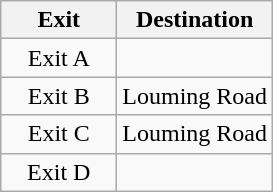<table class="wikitable">
<tr>
<th style="width:70px">Exit</th>
<th>Destination</th>
</tr>
<tr>
<td align="center">Exit A</td>
<td></td>
</tr>
<tr>
<td align="center">Exit B</td>
<td>Louming Road</td>
</tr>
<tr>
<td align="center">Exit C</td>
<td>Louming Road</td>
</tr>
<tr>
<td align="center">Exit D</td>
<td></td>
</tr>
</table>
